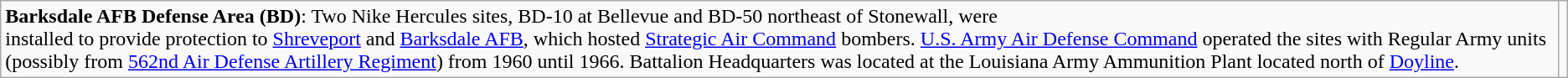<table class="wikitable borderless">
<tr valign="top">
<td><strong>Barksdale AFB Defense Area (BD)</strong>: Two Nike Hercules sites, BD-10 at Bellevue and BD-50 northeast of Stonewall, were<br>installed to provide protection to <a href='#'>Shreveport</a> and <a href='#'>Barksdale AFB</a>, which hosted <a href='#'>Strategic Air Command</a> bombers. <a href='#'>U.S. Army Air Defense Command</a> operated the sites with Regular Army units (possibly from <a href='#'>562nd Air Defense Artillery Regiment</a>) from 1960 until 1966. Battalion Headquarters was located at the Louisiana Army Ammunition Plant located north of <a href='#'>Doyline</a>.</td>
<td></td>
</tr>
</table>
